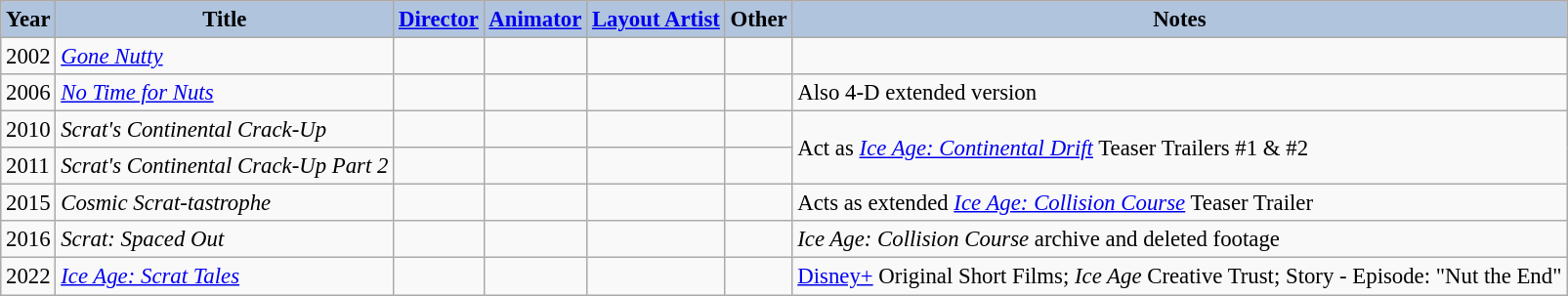<table class="wikitable" style="font-size: 95%;">
<tr>
<th style="background:#b0c4de;">Year</th>
<th style="background:#b0c4de;">Title</th>
<th style="background:#b0c4de;"><a href='#'>Director</a></th>
<th style="background:#b0c4de;"><a href='#'>Animator</a></th>
<th style="background:#b0c4de;"><a href='#'>Layout Artist</a></th>
<th style="background:#b0c4de;">Other</th>
<th style="background:#b0c4de;">Notes</th>
</tr>
<tr>
<td>2002</td>
<td><em><a href='#'>Gone Nutty</a></em></td>
<td></td>
<td></td>
<td></td>
<td></td>
<td></td>
</tr>
<tr>
<td>2006</td>
<td><em><a href='#'>No Time for Nuts</a></em></td>
<td></td>
<td></td>
<td></td>
<td></td>
<td>Also 4-D extended version</td>
</tr>
<tr>
<td>2010</td>
<td><em>Scrat's Continental Crack-Up</em></td>
<td></td>
<td></td>
<td></td>
<td></td>
<td rowspan=2>Act as <em><a href='#'>Ice Age: Continental Drift</a></em> Teaser Trailers #1 & #2</td>
</tr>
<tr>
<td>2011</td>
<td><em>Scrat's Continental Crack-Up Part 2</em></td>
<td></td>
<td></td>
<td></td>
<td></td>
</tr>
<tr>
<td>2015</td>
<td><em>Cosmic Scrat-tastrophe</em></td>
<td></td>
<td></td>
<td></td>
<td></td>
<td>Acts as extended <em><a href='#'>Ice Age: Collision Course</a></em> Teaser Trailer</td>
</tr>
<tr>
<td>2016</td>
<td><em>Scrat: Spaced Out</em></td>
<td></td>
<td></td>
<td></td>
<td></td>
<td><em>Ice Age: Collision Course</em> archive and deleted footage</td>
</tr>
<tr>
<td>2022</td>
<td><em><a href='#'>Ice Age: Scrat Tales</a></em></td>
<td></td>
<td></td>
<td></td>
<td></td>
<td><a href='#'>Disney+</a> Original Short Films; <em>Ice Age</em> Creative Trust; Story - Episode: "Nut the End"</td>
</tr>
</table>
